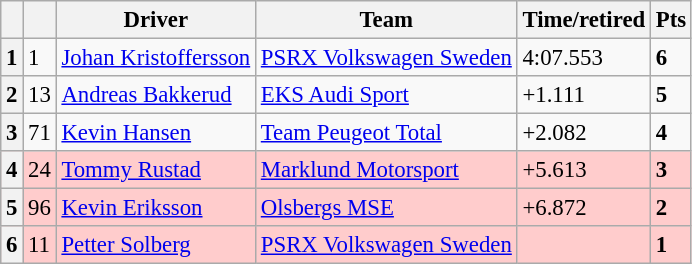<table class=wikitable style="font-size:95%">
<tr>
<th></th>
<th></th>
<th>Driver</th>
<th>Team</th>
<th>Time/retired</th>
<th>Pts</th>
</tr>
<tr>
<th>1</th>
<td>1</td>
<td> <a href='#'>Johan Kristoffersson</a></td>
<td><a href='#'>PSRX Volkswagen Sweden</a></td>
<td>4:07.553</td>
<td><strong>6</strong></td>
</tr>
<tr>
<th>2</th>
<td>13</td>
<td> <a href='#'>Andreas Bakkerud</a></td>
<td><a href='#'>EKS Audi Sport</a></td>
<td>+1.111</td>
<td><strong>5</strong></td>
</tr>
<tr>
<th>3</th>
<td>71</td>
<td> <a href='#'>Kevin Hansen</a></td>
<td><a href='#'>Team Peugeot Total</a></td>
<td>+2.082</td>
<td><strong>4</strong></td>
</tr>
<tr style="background:#ffcccc;">
<th>4</th>
<td>24</td>
<td> <a href='#'>Tommy Rustad</a></td>
<td><a href='#'>Marklund Motorsport</a></td>
<td>+5.613</td>
<td><strong>3</strong></td>
</tr>
<tr style="background:#ffcccc;">
<th>5</th>
<td>96</td>
<td> <a href='#'>Kevin Eriksson</a></td>
<td><a href='#'>Olsbergs MSE</a></td>
<td>+6.872</td>
<td><strong>2</strong></td>
</tr>
<tr style="background:#ffcccc;">
<th>6</th>
<td>11</td>
<td> <a href='#'>Petter Solberg</a></td>
<td><a href='#'>PSRX Volkswagen Sweden</a></td>
<td></td>
<td><strong>1</strong></td>
</tr>
</table>
